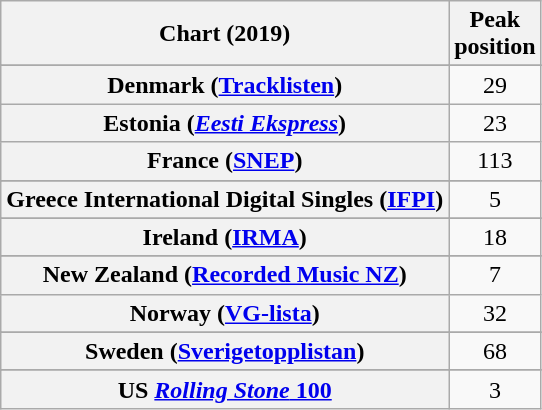<table class="wikitable sortable plainrowheaders" style="text-align:center">
<tr>
<th scope="col">Chart (2019)</th>
<th scope="col">Peak<br>position</th>
</tr>
<tr>
</tr>
<tr>
</tr>
<tr>
</tr>
<tr>
</tr>
<tr>
</tr>
<tr>
</tr>
<tr>
<th scope="row">Denmark (<a href='#'>Tracklisten</a>)</th>
<td>29</td>
</tr>
<tr>
<th scope="row">Estonia (<em><a href='#'>Eesti Ekspress</a></em>)</th>
<td>23</td>
</tr>
<tr>
<th scope="row">France (<a href='#'>SNEP</a>)</th>
<td>113</td>
</tr>
<tr>
</tr>
<tr>
<th scope="row">Greece International Digital Singles (<a href='#'>IFPI</a>)</th>
<td>5</td>
</tr>
<tr>
</tr>
<tr>
<th scope="row">Ireland (<a href='#'>IRMA</a>)</th>
<td>18</td>
</tr>
<tr>
</tr>
<tr>
<th scope="row">New Zealand (<a href='#'>Recorded Music NZ</a>)</th>
<td>7</td>
</tr>
<tr>
<th scope="row">Norway (<a href='#'>VG-lista</a>)</th>
<td>32</td>
</tr>
<tr>
</tr>
<tr>
</tr>
<tr>
<th scope="row">Sweden (<a href='#'>Sverigetopplistan</a>)</th>
<td>68</td>
</tr>
<tr>
</tr>
<tr>
</tr>
<tr>
</tr>
<tr>
</tr>
<tr>
</tr>
<tr>
</tr>
<tr>
<th scope="row">US <a href='#'><em>Rolling Stone</em> 100</a></th>
<td>3</td>
</tr>
</table>
